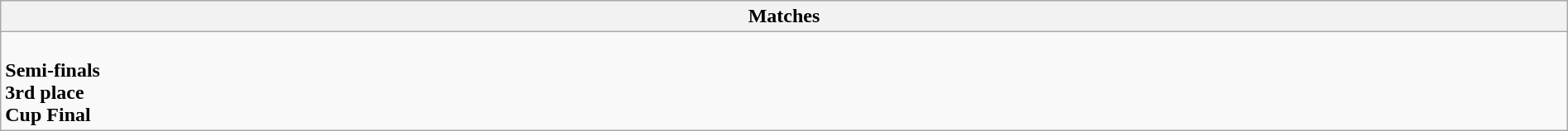<table class="wikitable collapsible collapsed" style="width:100%;">
<tr>
<th>Matches</th>
</tr>
<tr>
<td><br><strong>Semi-finals</strong>

<br><strong>3rd place</strong>
<br><strong>Cup Final</strong>
</td>
</tr>
</table>
